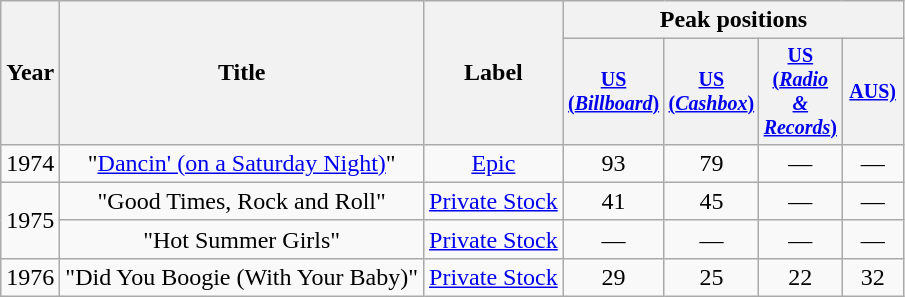<table class="wikitable" style="text-align:center;">
<tr>
<th rowspan="2"><strong>Year</strong></th>
<th rowspan="2"><strong>Title</strong></th>
<th rowspan="2"><strong>Label</strong></th>
<th colspan="4">Peak positions</th>
</tr>
<tr style="font-size:smaller;">
<th style="width:35px;"><a href='#'>US (<em>Billboard</em>)</a></th>
<th style="width:35px;"><a href='#'>US (<em>Cashbox</em>)</a></th>
<th style="width:35px;"><a href='#'>US (<em>Radio & Records</em>)</a></th>
<th style="width:35px;"><a href='#'>AUS)</a></th>
</tr>
<tr>
<td>1974</td>
<td>"<a href='#'>Dancin' (on a Saturday Night)</a>"</td>
<td><a href='#'>Epic</a></td>
<td>93</td>
<td>79</td>
<td>—</td>
<td>—</td>
</tr>
<tr>
<td rowspan="2">1975</td>
<td>"Good Times, Rock and Roll"</td>
<td><a href='#'>Private Stock</a></td>
<td>41</td>
<td>45</td>
<td>—</td>
<td>—</td>
</tr>
<tr>
<td>"Hot Summer Girls"</td>
<td><a href='#'>Private Stock</a></td>
<td>—</td>
<td>—</td>
<td>—</td>
<td>—</td>
</tr>
<tr>
<td>1976</td>
<td>"Did You Boogie (With Your Baby)"</td>
<td><a href='#'>Private Stock</a></td>
<td>29</td>
<td>25</td>
<td>22</td>
<td>32</td>
</tr>
</table>
